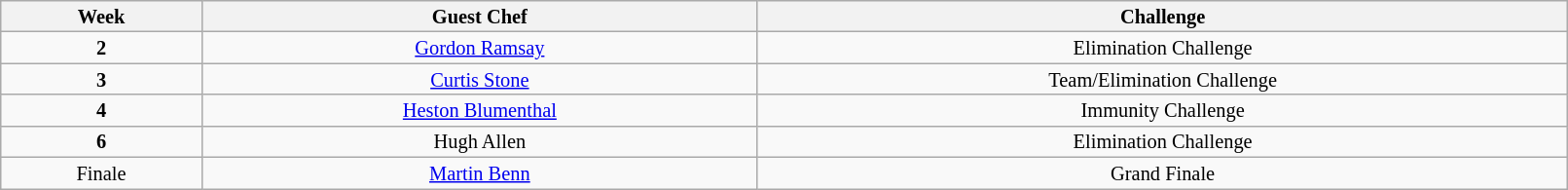<table class="wikitable" style="text-align:center; width:85%; font-size:85%; line-height:15px">
<tr>
<th>Week</th>
<th>Guest Chef</th>
<th>Challenge</th>
</tr>
<tr>
<td><strong>2</strong></td>
<td><a href='#'>Gordon Ramsay</a></td>
<td>Elimination Challenge</td>
</tr>
<tr>
<td><strong>3</strong></td>
<td><a href='#'>Curtis Stone</a></td>
<td>Team/Elimination Challenge</td>
</tr>
<tr>
<td><strong>4</strong></td>
<td><a href='#'>Heston Blumenthal</a></td>
<td>Immunity Challenge</td>
</tr>
<tr>
<td><strong>6</strong></td>
<td>Hugh Allen</td>
<td>Elimination Challenge</td>
</tr>
<tr>
<td>Finale</td>
<td><a href='#'>Martin Benn</a></td>
<td>Grand Finale</td>
</tr>
</table>
